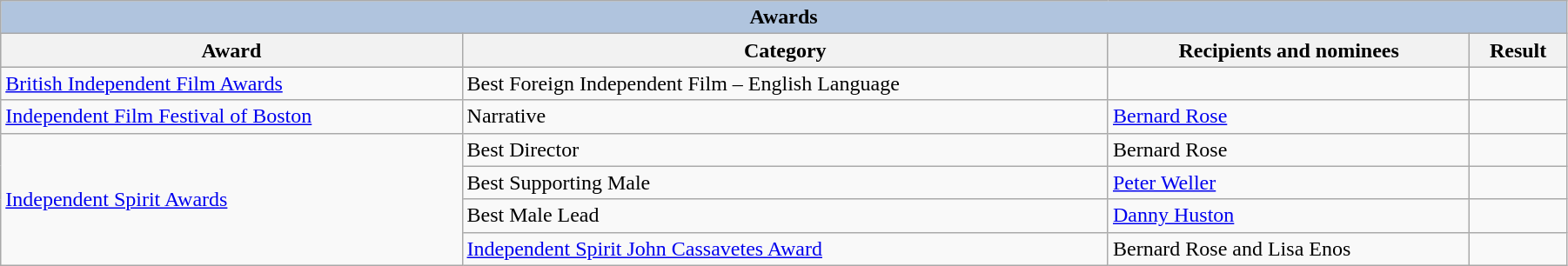<table class="wikitable sortable" width="95%">
<tr>
<th colspan="4" style="background: LightSteelBlue;">Awards</th>
</tr>
<tr style="background:#ccc; text-align:center;">
<th>Award</th>
<th>Category</th>
<th>Recipients and nominees</th>
<th>Result</th>
</tr>
<tr>
<td><a href='#'>British Independent Film Awards</a></td>
<td>Best Foreign Independent Film – English Language</td>
<td></td>
<td></td>
</tr>
<tr>
<td><a href='#'>Independent Film Festival of Boston</a></td>
<td>Narrative</td>
<td><a href='#'>Bernard Rose</a></td>
<td></td>
</tr>
<tr>
<td rowspan="4"><a href='#'>Independent Spirit Awards</a></td>
<td>Best Director</td>
<td>Bernard Rose</td>
<td></td>
</tr>
<tr>
<td>Best Supporting Male</td>
<td><a href='#'>Peter Weller</a></td>
<td></td>
</tr>
<tr>
<td>Best Male Lead</td>
<td><a href='#'>Danny Huston</a></td>
<td></td>
</tr>
<tr>
<td><a href='#'>Independent Spirit John Cassavetes Award</a></td>
<td>Bernard Rose and Lisa Enos</td>
<td></td>
</tr>
</table>
